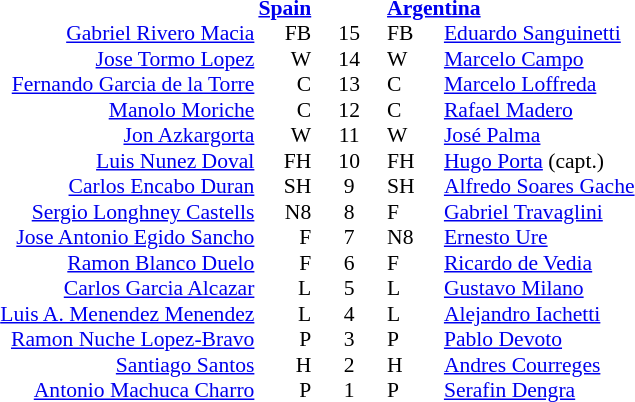<table width="100%" style="font-size: 90%; " cellspacing="0" cellpadding="0" align=center>
<tr>
<td width=41%; text-align=right></td>
<td width=3%; text-align:right></td>
<td width=4%; text-align:center></td>
<td width=3%; text-align:left></td>
<td width=49%; text-align:left></td>
</tr>
<tr>
<td colspan=2; align=right><strong><a href='#'>Spain</a></strong></td>
<td></td>
<td colspan=2;><strong><a href='#'>Argentina</a></strong></td>
</tr>
<tr>
<td align=right><a href='#'>Gabriel Rivero Macia</a></td>
<td align=right>FB</td>
<td align=center>15</td>
<td>FB</td>
<td><a href='#'>Eduardo Sanguinetti</a></td>
</tr>
<tr>
<td align=right><a href='#'>Jose Tormo Lopez</a></td>
<td align=right>W</td>
<td align=center>14</td>
<td>W</td>
<td><a href='#'>Marcelo Campo</a></td>
</tr>
<tr>
<td align=right><a href='#'>Fernando Garcia de la Torre</a></td>
<td align=right>C</td>
<td align=center>13</td>
<td>C</td>
<td><a href='#'>Marcelo Loffreda</a></td>
</tr>
<tr>
<td align=right><a href='#'>Manolo Moriche</a></td>
<td align="right">C</td>
<td align=center>12</td>
<td>C</td>
<td><a href='#'>Rafael Madero</a></td>
</tr>
<tr>
<td align=right><a href='#'>Jon Azkargorta</a></td>
<td align="right">W</td>
<td align=center>11</td>
<td>W</td>
<td><a href='#'>José Palma</a></td>
</tr>
<tr>
<td align=right><a href='#'>Luis Nunez Doval</a></td>
<td align=right>FH</td>
<td align=center>10</td>
<td>FH</td>
<td><a href='#'>Hugo Porta</a> (capt.)</td>
</tr>
<tr>
<td align=right><a href='#'>Carlos Encabo Duran</a></td>
<td align=right>SH</td>
<td align=center>9</td>
<td>SH</td>
<td><a href='#'>Alfredo Soares Gache</a></td>
</tr>
<tr>
<td align=right><a href='#'>Sergio Longhney Castells</a></td>
<td align=right>N8</td>
<td align=center>8</td>
<td>F</td>
<td><a href='#'>Gabriel Travaglini</a></td>
</tr>
<tr>
<td align=right><a href='#'>Jose Antonio Egido Sancho</a></td>
<td align=right>F</td>
<td align=center>7</td>
<td>N8</td>
<td><a href='#'>Ernesto Ure</a></td>
</tr>
<tr>
<td align=right><a href='#'>Ramon Blanco Duelo</a></td>
<td align=right>F</td>
<td align=center>6</td>
<td>F</td>
<td><a href='#'>Ricardo de Vedia</a></td>
</tr>
<tr>
<td align=right><a href='#'>Carlos Garcia Alcazar</a></td>
<td align=right>L</td>
<td align=center>5</td>
<td>L</td>
<td><a href='#'>Gustavo Milano</a></td>
</tr>
<tr>
<td align=right><a href='#'>Luis A. Menendez Menendez</a></td>
<td align=right>L</td>
<td align=center>4</td>
<td>L</td>
<td><a href='#'>Alejandro Iachetti</a></td>
</tr>
<tr>
<td align=right><a href='#'>Ramon Nuche Lopez-Bravo</a></td>
<td align=right>P</td>
<td align=center>3</td>
<td>P</td>
<td><a href='#'>Pablo Devoto</a></td>
</tr>
<tr>
<td align=right><a href='#'>Santiago Santos</a></td>
<td align="right">H</td>
<td align=center>2</td>
<td>H</td>
<td><a href='#'>Andres Courreges</a></td>
</tr>
<tr>
<td align=right><a href='#'>Antonio Machuca Charro</a></td>
<td align=right>P</td>
<td align=center>1</td>
<td>P</td>
<td><a href='#'>Serafin Dengra</a></td>
</tr>
</table>
